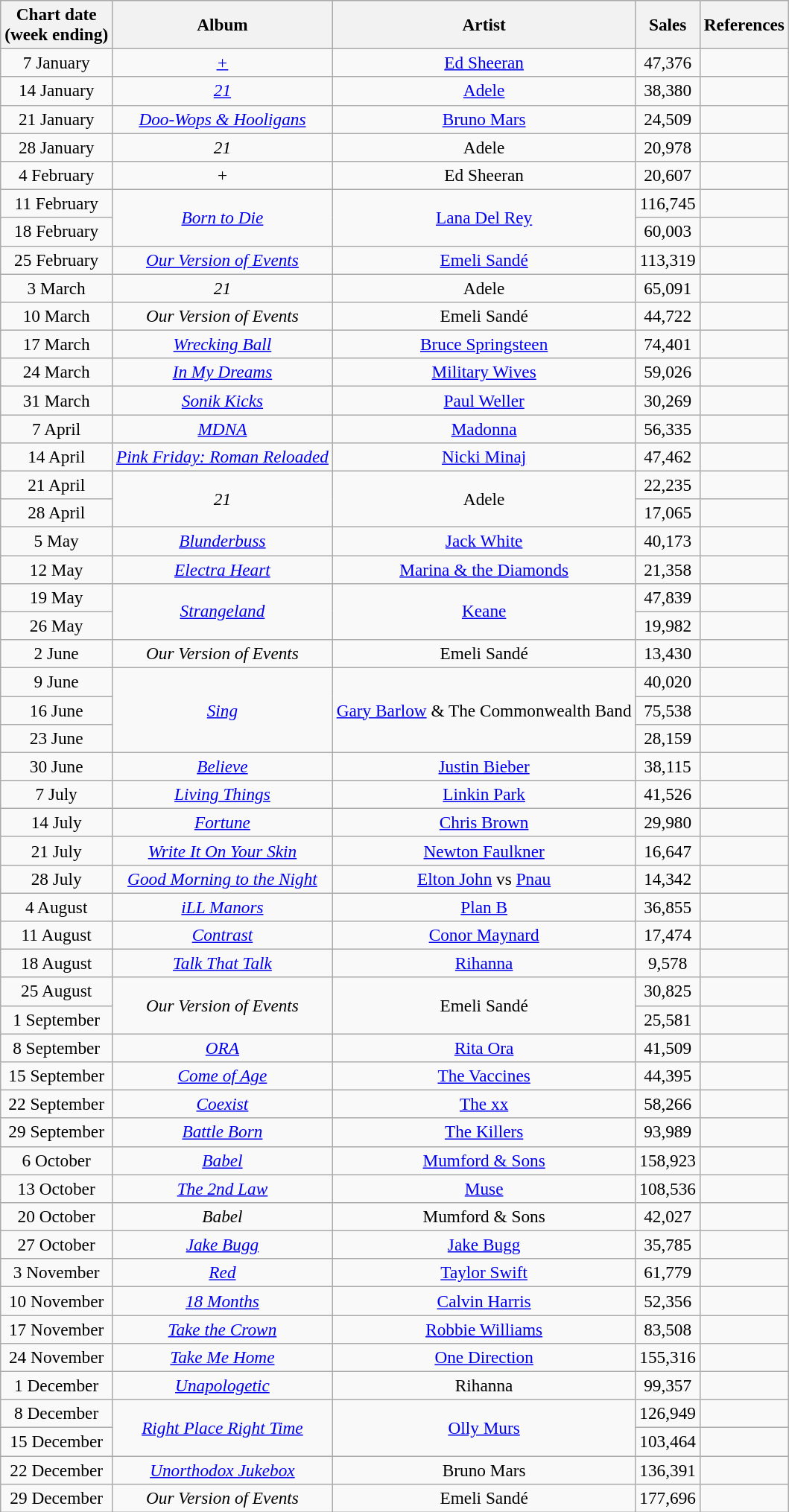<table class="wikitable" style="font-size:97%; text-align:center;">
<tr>
<th>Chart date<br>(week ending)</th>
<th>Album</th>
<th>Artist</th>
<th>Sales</th>
<th>References</th>
</tr>
<tr>
<td>7 January</td>
<td><em><a href='#'>+</a></em></td>
<td><a href='#'>Ed Sheeran</a></td>
<td>47,376</td>
<td></td>
</tr>
<tr>
<td>14 January</td>
<td><em><a href='#'>21</a></em></td>
<td><a href='#'>Adele</a></td>
<td>38,380</td>
<td></td>
</tr>
<tr>
<td>21 January</td>
<td><em><a href='#'>Doo-Wops & Hooligans</a></em></td>
<td><a href='#'>Bruno Mars</a></td>
<td>24,509</td>
<td></td>
</tr>
<tr>
<td>28 January</td>
<td><em>21</em></td>
<td>Adele</td>
<td>20,978</td>
<td></td>
</tr>
<tr>
<td>4 February</td>
<td><em>+</em></td>
<td>Ed Sheeran</td>
<td>20,607</td>
<td></td>
</tr>
<tr>
<td>11 February</td>
<td rowspan="2"><em><a href='#'>Born to Die</a></em></td>
<td rowspan="2"><a href='#'>Lana Del Rey</a></td>
<td>116,745</td>
<td></td>
</tr>
<tr>
<td>18 February</td>
<td>60,003</td>
<td></td>
</tr>
<tr>
<td>25 February</td>
<td><em><a href='#'>Our Version of Events</a></em></td>
<td><a href='#'>Emeli Sandé</a></td>
<td>113,319</td>
<td></td>
</tr>
<tr>
<td>3 March</td>
<td><em>21</em></td>
<td>Adele</td>
<td>65,091</td>
<td></td>
</tr>
<tr>
<td>10 March</td>
<td><em>Our Version of Events</em></td>
<td>Emeli Sandé</td>
<td>44,722</td>
<td></td>
</tr>
<tr>
<td>17 March</td>
<td><em><a href='#'>Wrecking Ball</a></em></td>
<td><a href='#'>Bruce Springsteen</a></td>
<td>74,401</td>
<td></td>
</tr>
<tr>
<td>24 March</td>
<td><em><a href='#'>In My Dreams</a></em></td>
<td><a href='#'>Military Wives</a></td>
<td>59,026</td>
<td></td>
</tr>
<tr>
<td>31 March</td>
<td><em><a href='#'>Sonik Kicks</a></em></td>
<td><a href='#'>Paul Weller</a></td>
<td>30,269</td>
<td></td>
</tr>
<tr>
<td>7 April</td>
<td><em><a href='#'>MDNA</a></em></td>
<td><a href='#'>Madonna</a></td>
<td>56,335</td>
<td></td>
</tr>
<tr>
<td>14 April</td>
<td><em><a href='#'>Pink Friday: Roman Reloaded</a></em></td>
<td><a href='#'>Nicki Minaj</a></td>
<td>47,462</td>
<td></td>
</tr>
<tr>
<td>21 April</td>
<td rowspan="2"><em>21</em></td>
<td rowspan="2">Adele</td>
<td>22,235</td>
<td></td>
</tr>
<tr>
<td>28 April</td>
<td>17,065</td>
<td></td>
</tr>
<tr>
<td>5 May</td>
<td><em><a href='#'>Blunderbuss</a></em></td>
<td><a href='#'>Jack White</a></td>
<td>40,173</td>
<td></td>
</tr>
<tr>
<td>12 May</td>
<td><em><a href='#'>Electra Heart</a></em></td>
<td><a href='#'>Marina & the Diamonds</a></td>
<td>21,358</td>
<td></td>
</tr>
<tr>
<td>19 May</td>
<td rowspan="2"><em><a href='#'>Strangeland</a></em></td>
<td rowspan="2"><a href='#'>Keane</a></td>
<td>47,839</td>
<td></td>
</tr>
<tr>
<td>26 May</td>
<td>19,982</td>
<td></td>
</tr>
<tr>
<td>2 June</td>
<td><em>Our Version of Events</em></td>
<td>Emeli Sandé</td>
<td>13,430</td>
<td></td>
</tr>
<tr>
<td>9 June</td>
<td rowspan="3"><em><a href='#'>Sing</a></em></td>
<td rowspan="3"><a href='#'>Gary Barlow</a> & The Commonwealth Band</td>
<td>40,020</td>
<td></td>
</tr>
<tr>
<td>16 June</td>
<td>75,538</td>
<td></td>
</tr>
<tr>
<td>23 June</td>
<td>28,159</td>
<td></td>
</tr>
<tr>
<td>30 June</td>
<td><em><a href='#'>Believe</a></em></td>
<td><a href='#'>Justin Bieber</a></td>
<td>38,115</td>
<td></td>
</tr>
<tr>
<td>7 July</td>
<td><em><a href='#'>Living Things</a></em></td>
<td><a href='#'>Linkin Park</a></td>
<td>41,526</td>
<td></td>
</tr>
<tr>
<td>14 July</td>
<td><em><a href='#'>Fortune</a></em></td>
<td><a href='#'>Chris Brown</a></td>
<td>29,980</td>
<td></td>
</tr>
<tr>
<td>21 July</td>
<td><em><a href='#'>Write It On Your Skin</a></em></td>
<td><a href='#'>Newton Faulkner</a></td>
<td>16,647</td>
<td></td>
</tr>
<tr>
<td>28 July</td>
<td><em><a href='#'>Good Morning to the Night</a></em></td>
<td><a href='#'>Elton John</a> vs <a href='#'>Pnau</a></td>
<td>14,342</td>
<td></td>
</tr>
<tr>
<td>4 August</td>
<td><em><a href='#'>iLL Manors</a></em></td>
<td><a href='#'>Plan B</a></td>
<td>36,855</td>
<td></td>
</tr>
<tr>
<td>11 August</td>
<td><em><a href='#'>Contrast</a></em></td>
<td><a href='#'>Conor Maynard</a></td>
<td>17,474</td>
<td></td>
</tr>
<tr>
<td>18 August</td>
<td><em><a href='#'>Talk That Talk</a></em></td>
<td><a href='#'>Rihanna</a></td>
<td>9,578</td>
<td></td>
</tr>
<tr>
<td>25 August</td>
<td rowspan="2"><em>Our Version of Events</em></td>
<td rowspan="2">Emeli Sandé</td>
<td>30,825</td>
<td></td>
</tr>
<tr>
<td>1 September</td>
<td>25,581</td>
<td></td>
</tr>
<tr>
<td>8 September</td>
<td><em><a href='#'>ORA</a></em></td>
<td><a href='#'>Rita Ora</a></td>
<td>41,509</td>
<td></td>
</tr>
<tr>
<td>15 September</td>
<td><em><a href='#'>Come of Age</a></em></td>
<td><a href='#'>The Vaccines</a></td>
<td>44,395</td>
<td></td>
</tr>
<tr>
<td>22 September</td>
<td><em><a href='#'>Coexist</a></em></td>
<td><a href='#'>The xx</a></td>
<td>58,266</td>
<td></td>
</tr>
<tr>
<td>29 September</td>
<td><em><a href='#'>Battle Born</a></em></td>
<td><a href='#'>The Killers</a></td>
<td>93,989</td>
<td></td>
</tr>
<tr>
<td>6 October</td>
<td><em><a href='#'>Babel</a></em></td>
<td><a href='#'>Mumford & Sons</a></td>
<td>158,923</td>
<td></td>
</tr>
<tr>
<td>13 October</td>
<td><em><a href='#'>The 2nd Law</a></em></td>
<td><a href='#'>Muse</a></td>
<td>108,536</td>
<td></td>
</tr>
<tr>
<td>20 October</td>
<td><em>Babel</em></td>
<td>Mumford & Sons</td>
<td>42,027</td>
<td></td>
</tr>
<tr>
<td>27 October</td>
<td><em><a href='#'>Jake Bugg</a></em></td>
<td><a href='#'>Jake Bugg</a></td>
<td>35,785</td>
<td></td>
</tr>
<tr>
<td>3 November</td>
<td><em><a href='#'>Red</a></em></td>
<td><a href='#'>Taylor Swift</a></td>
<td>61,779</td>
<td></td>
</tr>
<tr>
<td>10 November</td>
<td><em><a href='#'>18 Months</a></em></td>
<td><a href='#'>Calvin Harris</a></td>
<td>52,356</td>
<td></td>
</tr>
<tr>
<td>17 November</td>
<td><em><a href='#'>Take the Crown</a></em></td>
<td><a href='#'>Robbie Williams</a></td>
<td>83,508</td>
<td></td>
</tr>
<tr>
<td>24 November</td>
<td><em><a href='#'>Take Me Home</a></em></td>
<td><a href='#'>One Direction</a></td>
<td>155,316</td>
<td></td>
</tr>
<tr>
<td>1 December</td>
<td><em><a href='#'>Unapologetic</a></em></td>
<td>Rihanna</td>
<td>99,357</td>
<td></td>
</tr>
<tr>
<td>8 December</td>
<td rowspan="2"><em><a href='#'>Right Place Right Time</a></em></td>
<td rowspan="2"><a href='#'>Olly Murs</a></td>
<td>126,949</td>
<td></td>
</tr>
<tr>
<td>15 December</td>
<td>103,464</td>
<td></td>
</tr>
<tr>
<td>22 December</td>
<td><em><a href='#'>Unorthodox Jukebox</a></em></td>
<td>Bruno Mars</td>
<td>136,391</td>
<td></td>
</tr>
<tr>
<td>29 December</td>
<td><em>Our Version of Events</em></td>
<td>Emeli Sandé</td>
<td>177,696</td>
<td></td>
</tr>
</table>
